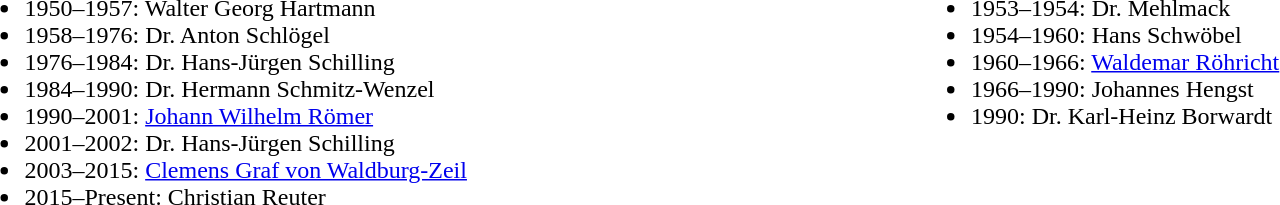<table width=100% |>
<tr>
<td width=50% valign=top><br><ul><li>1950–1957: Walter Georg Hartmann</li><li>1958–1976: Dr. Anton Schlögel</li><li>1976–1984: Dr. Hans-Jürgen Schilling</li><li>1984–1990: Dr. Hermann Schmitz-Wenzel</li><li>1990–2001: <a href='#'>Johann Wilhelm Römer</a></li><li>2001–2002: Dr. Hans-Jürgen Schilling</li><li>2003–2015: <a href='#'>Clemens Graf von Waldburg-Zeil</a></li><li>2015–Present: Christian Reuter</li></ul></td>
<td width=50% valign=top><br><ul><li>1953–1954: Dr. Mehlmack</li><li>1954–1960: Hans Schwöbel</li><li>1960–1966: <a href='#'>Waldemar Röhricht</a></li><li>1966–1990: Johannes Hengst</li><li>1990: Dr. Karl-Heinz Borwardt</li></ul></td>
</tr>
</table>
